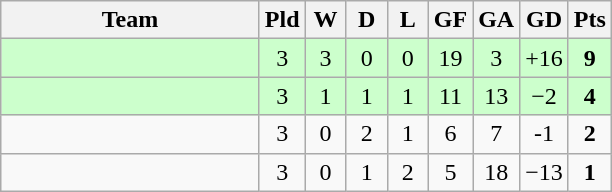<table class="wikitable" style="text-align:center;">
<tr>
<th width=165>Team</th>
<th width=20>Pld</th>
<th width=20>W</th>
<th width=20>D</th>
<th width=20>L</th>
<th width=20>GF</th>
<th width=20>GA</th>
<th width=20>GD</th>
<th width=20>Pts</th>
</tr>
<tr bgcolor=#CCFFCC>
<td style="text-align:left;"></td>
<td>3</td>
<td>3</td>
<td>0</td>
<td>0</td>
<td>19</td>
<td>3</td>
<td>+16</td>
<td><strong>9</strong></td>
</tr>
<tr bgcolor=#CCFFCC>
<td style="text-align:left;"></td>
<td>3</td>
<td>1</td>
<td>1</td>
<td>1</td>
<td>11</td>
<td>13</td>
<td>−2</td>
<td><strong>4</strong></td>
</tr>
<tr>
<td style="text-align:left;"></td>
<td>3</td>
<td>0</td>
<td>2</td>
<td>1</td>
<td>6</td>
<td>7</td>
<td>-1</td>
<td><strong>2</strong></td>
</tr>
<tr>
<td style="text-align:left;"></td>
<td>3</td>
<td>0</td>
<td>1</td>
<td>2</td>
<td>5</td>
<td>18</td>
<td>−13</td>
<td><strong>1</strong></td>
</tr>
</table>
